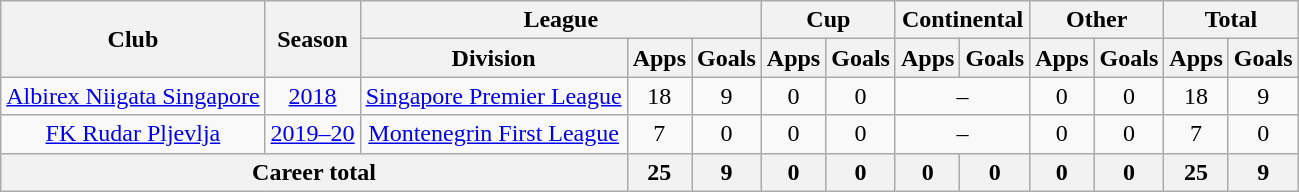<table class="wikitable" style="text-align: center">
<tr>
<th rowspan="2">Club</th>
<th rowspan="2">Season</th>
<th colspan="3">League</th>
<th colspan="2">Cup</th>
<th colspan="2">Continental</th>
<th colspan="2">Other</th>
<th colspan="2">Total</th>
</tr>
<tr>
<th>Division</th>
<th>Apps</th>
<th>Goals</th>
<th>Apps</th>
<th>Goals</th>
<th>Apps</th>
<th>Goals</th>
<th>Apps</th>
<th>Goals</th>
<th>Apps</th>
<th>Goals</th>
</tr>
<tr>
<td><a href='#'>Albirex Niigata Singapore</a></td>
<td><a href='#'>2018</a></td>
<td><a href='#'>Singapore Premier League</a></td>
<td>18</td>
<td>9</td>
<td>0</td>
<td>0</td>
<td colspan="2">–</td>
<td>0</td>
<td>0</td>
<td>18</td>
<td>9</td>
</tr>
<tr>
<td><a href='#'>FK Rudar Pljevlja</a></td>
<td><a href='#'>2019–20</a></td>
<td><a href='#'>Montenegrin First League</a></td>
<td>7</td>
<td>0</td>
<td>0</td>
<td>0</td>
<td colspan="2">–</td>
<td>0</td>
<td>0</td>
<td>7</td>
<td>0</td>
</tr>
<tr>
<th colspan=3>Career total</th>
<th>25</th>
<th>9</th>
<th>0</th>
<th>0</th>
<th>0</th>
<th>0</th>
<th>0</th>
<th>0</th>
<th>25</th>
<th>9</th>
</tr>
</table>
